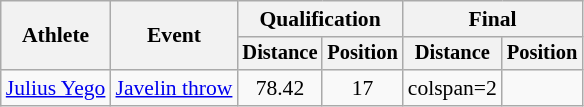<table class=wikitable style=font-size:90%>
<tr>
<th rowspan=2>Athlete</th>
<th rowspan=2>Event</th>
<th colspan=2>Qualification</th>
<th colspan=2>Final</th>
</tr>
<tr style=font-size:95%>
<th>Distance</th>
<th>Position</th>
<th>Distance</th>
<th>Position</th>
</tr>
<tr align=center>
<td align=left><a href='#'>Julius Yego</a></td>
<td align=left><a href='#'>Javelin throw</a></td>
<td>78.42</td>
<td>17</td>
<td>colspan=2 </td>
</tr>
</table>
